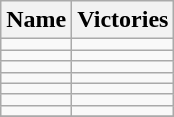<table class="wikitable sortable">
<tr>
<th><strong>Name</strong></th>
<th><strong>Victories</strong></th>
</tr>
<tr>
<td></td>
<td></td>
</tr>
<tr>
<td></td>
<td></td>
</tr>
<tr>
<td></td>
<td></td>
</tr>
<tr>
<td></td>
<td></td>
</tr>
<tr>
<td></td>
<td></td>
</tr>
<tr>
<td></td>
<td></td>
</tr>
<tr>
<td></td>
<td></td>
</tr>
<tr>
</tr>
</table>
